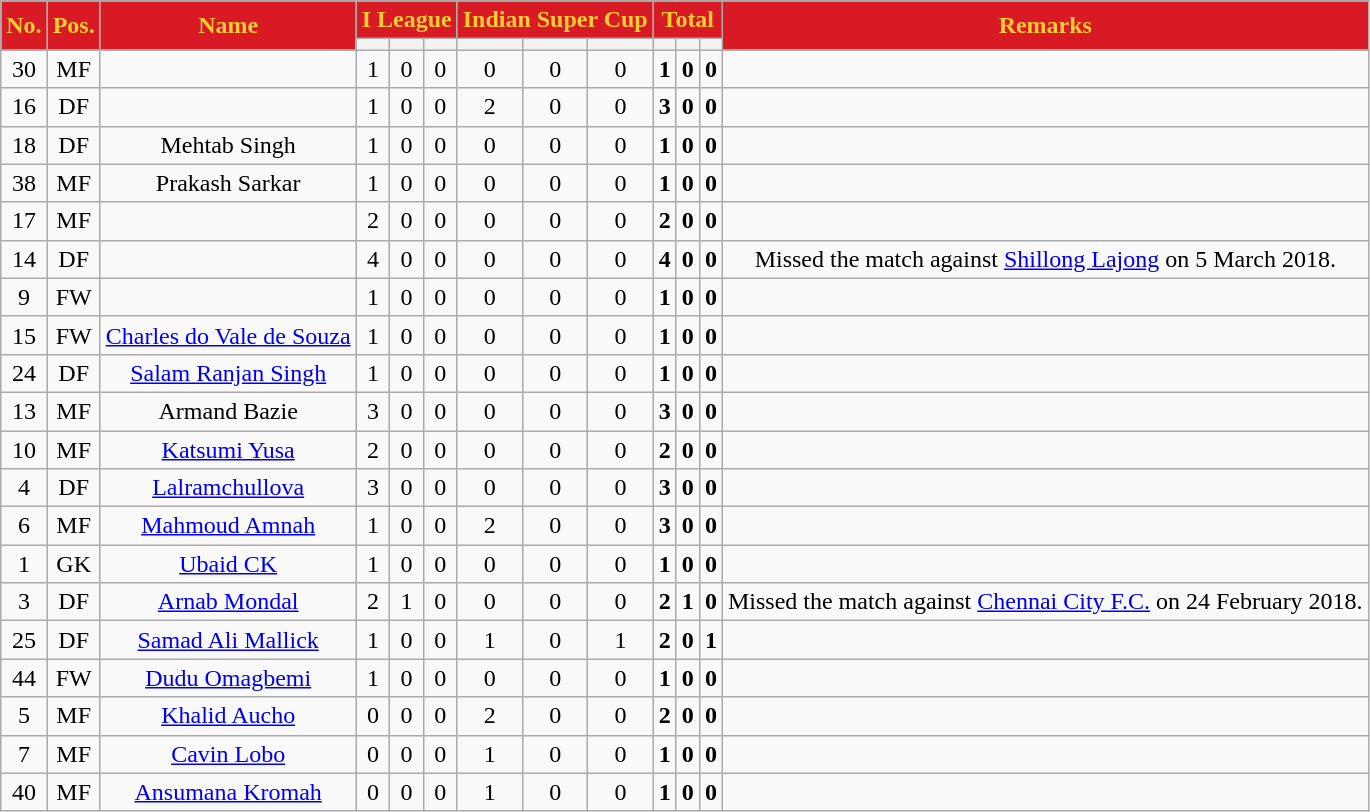<table class="wikitable sortable" style="text-align: center;">
<tr>
<th style="background:#d71a23; color:#ffcd31; text-align:center;" rowspan="2">No.</th>
<th style="background:#d71a23; color:#ffcd31; text-align:center;" rowspan="2">Pos.</th>
<th style="background:#d71a23; color:#ffcd31; text-align:center;" rowspan="2">Name</th>
<th style="background:#d71a23; color:#ffcd31; text-align:center;" colspan="3">I League</th>
<th style="background:#d71a23; color:#ffcd31; text-align:center;" colspan="3">Indian Super Cup</th>
<th style="background:#d71a23; color:#ffcd31; text-align:center;" colspan="3"><strong>Total</strong></th>
<th style="background:#d71a23; color:#ffcd31; text-align:center;" rowspan="2"><strong>Remarks</strong></th>
</tr>
<tr>
<th></th>
<th></th>
<th></th>
<th></th>
<th></th>
<th></th>
<th></th>
<th></th>
<th></th>
</tr>
<tr>
<td>30</td>
<td>MF</td>
<td></td>
<td>1</td>
<td>0</td>
<td>0</td>
<td>0</td>
<td>0</td>
<td>0</td>
<td><strong>1</strong></td>
<td><strong>0</strong></td>
<td><strong>0</strong></td>
<td></td>
</tr>
<tr>
<td>16</td>
<td>DF</td>
<td></td>
<td>1</td>
<td>0</td>
<td>0</td>
<td>2</td>
<td>0</td>
<td>0</td>
<td><strong>3</strong></td>
<td><strong>0</strong></td>
<td><strong>0</strong></td>
<td></td>
</tr>
<tr>
<td>18</td>
<td>DF</td>
<td>Mehtab Singh</td>
<td>1</td>
<td>0</td>
<td>0</td>
<td>0</td>
<td>0</td>
<td>0</td>
<td><strong>1</strong></td>
<td><strong>0</strong></td>
<td><strong>0</strong></td>
<td></td>
</tr>
<tr>
<td>38</td>
<td>MF</td>
<td>Prakash Sarkar</td>
<td>1</td>
<td>0</td>
<td>0</td>
<td>0</td>
<td>0</td>
<td>0</td>
<td><strong>1</strong></td>
<td><strong>0</strong></td>
<td><strong>0</strong></td>
<td></td>
</tr>
<tr>
<td>17</td>
<td>MF</td>
<td></td>
<td>2</td>
<td>0</td>
<td>0</td>
<td>0</td>
<td>0</td>
<td>0</td>
<td><strong>2</strong></td>
<td><strong>0</strong></td>
<td><strong>0</strong></td>
<td></td>
</tr>
<tr>
<td>14</td>
<td>DF</td>
<td></td>
<td>4</td>
<td>0</td>
<td>0</td>
<td>0</td>
<td>0</td>
<td>0</td>
<td><strong>4</strong></td>
<td><strong>0</strong></td>
<td><strong>0</strong></td>
<td>Missed the match against <a href='#'>Shillong Lajong</a> on 5 March 2018.</td>
</tr>
<tr>
<td>9</td>
<td>FW</td>
<td></td>
<td>1</td>
<td>0</td>
<td>0</td>
<td>0</td>
<td>0</td>
<td>0</td>
<td><strong>1</strong></td>
<td><strong>0</strong></td>
<td><strong>0</strong></td>
<td></td>
</tr>
<tr>
<td>15</td>
<td>FW</td>
<td><a href='#'>Charles do Vale de Souza</a></td>
<td>1</td>
<td>0</td>
<td>0</td>
<td>0</td>
<td>0</td>
<td>0</td>
<td><strong>1</strong></td>
<td><strong>0</strong></td>
<td><strong>0</strong></td>
<td></td>
</tr>
<tr>
<td>24</td>
<td>DF</td>
<td><a href='#'>Salam Ranjan Singh</a></td>
<td>1</td>
<td>0</td>
<td>0</td>
<td>0</td>
<td>0</td>
<td>0</td>
<td><strong>1</strong></td>
<td><strong>0</strong></td>
<td><strong>0</strong></td>
<td></td>
</tr>
<tr>
<td>13</td>
<td>MF</td>
<td>Armand Bazie</td>
<td>3</td>
<td>0</td>
<td>0</td>
<td>0</td>
<td>0</td>
<td>0</td>
<td><strong>3</strong></td>
<td><strong>0</strong></td>
<td><strong>0</strong></td>
<td></td>
</tr>
<tr>
<td>10</td>
<td>MF</td>
<td><a href='#'>Katsumi Yusa</a></td>
<td>2</td>
<td>0</td>
<td>0</td>
<td>0</td>
<td>0</td>
<td>0</td>
<td><strong>2</strong></td>
<td><strong>0</strong></td>
<td><strong>0</strong></td>
<td></td>
</tr>
<tr>
<td>4</td>
<td>DF</td>
<td><a href='#'>Lalramchullova</a></td>
<td>3</td>
<td>0</td>
<td>0</td>
<td>0</td>
<td>0</td>
<td>0</td>
<td><strong>3</strong></td>
<td><strong>0</strong></td>
<td><strong>0</strong></td>
<td></td>
</tr>
<tr>
<td>6</td>
<td>MF</td>
<td><a href='#'>Mahmoud Amnah</a></td>
<td>1</td>
<td>0</td>
<td>0</td>
<td>2</td>
<td>0</td>
<td>0</td>
<td><strong>3</strong></td>
<td><strong>0</strong></td>
<td><strong>0</strong></td>
<td></td>
</tr>
<tr>
<td>1</td>
<td>GK</td>
<td><a href='#'>Ubaid CK</a></td>
<td>1</td>
<td>0</td>
<td>0</td>
<td>0</td>
<td>0</td>
<td>0</td>
<td><strong>1</strong></td>
<td><strong>0</strong></td>
<td><strong>0</strong></td>
<td></td>
</tr>
<tr>
<td>3</td>
<td>DF</td>
<td><a href='#'>Arnab Mondal</a></td>
<td>2</td>
<td>1</td>
<td>0</td>
<td>0</td>
<td>0</td>
<td>0</td>
<td><strong>2</strong></td>
<td><strong>1</strong></td>
<td><strong>0</strong></td>
<td>Missed the match against <a href='#'>Chennai City F.C.</a> on 24 February 2018.</td>
</tr>
<tr>
<td>25</td>
<td>DF</td>
<td><a href='#'>Samad Ali Mallick</a></td>
<td>1</td>
<td>0</td>
<td>0</td>
<td>1</td>
<td>0</td>
<td>1</td>
<td><strong>2</strong></td>
<td><strong>0</strong></td>
<td><strong>1</strong></td>
<td></td>
</tr>
<tr>
<td>44</td>
<td>FW</td>
<td><a href='#'>Dudu Omagbemi</a></td>
<td>1</td>
<td>0</td>
<td>0</td>
<td>0</td>
<td>0</td>
<td>0</td>
<td><strong>1</strong></td>
<td><strong>0</strong></td>
<td><strong>0</strong></td>
<td></td>
</tr>
<tr>
<td>5</td>
<td>MF</td>
<td><a href='#'>Khalid Aucho</a></td>
<td>0</td>
<td>0</td>
<td>0</td>
<td>2</td>
<td>0</td>
<td>0</td>
<td><strong>2</strong></td>
<td><strong>0</strong></td>
<td><strong>0</strong></td>
</tr>
<tr>
<td>7</td>
<td>MF</td>
<td><a href='#'>Cavin Lobo</a></td>
<td>0</td>
<td>0</td>
<td>0</td>
<td>1</td>
<td>0</td>
<td>0</td>
<td><strong>1</strong></td>
<td><strong>0</strong></td>
<td><strong>0</strong></td>
<td></td>
</tr>
<tr>
<td>40</td>
<td>MF</td>
<td><a href='#'>Ansumana Kromah</a></td>
<td>0</td>
<td>0</td>
<td>0</td>
<td>1</td>
<td>0</td>
<td>0</td>
<td><strong>1</strong></td>
<td><strong>0</strong></td>
<td><strong>0</strong></td>
<td></td>
</tr>
</table>
